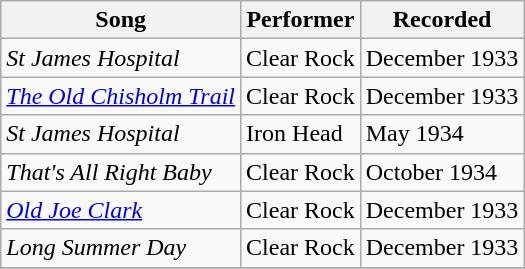<table class="wikitable">
<tr>
<th>Song</th>
<th>Performer</th>
<th>Recorded</th>
</tr>
<tr>
<td><em>St James Hospital</em></td>
<td>Clear Rock</td>
<td>December 1933</td>
</tr>
<tr>
<td><em><a href='#'>The Old Chisholm Trail</a></em></td>
<td>Clear Rock</td>
<td>December 1933</td>
</tr>
<tr>
<td><em>St James Hospital</em></td>
<td>Iron Head</td>
<td>May 1934</td>
</tr>
<tr>
<td><em>That's All Right Baby</em></td>
<td>Clear Rock</td>
<td>October 1934</td>
</tr>
<tr>
<td><em><a href='#'>Old Joe Clark</a></em></td>
<td>Clear Rock</td>
<td>December 1933</td>
</tr>
<tr>
<td><em>Long Summer Day</em></td>
<td>Clear Rock</td>
<td>December 1933</td>
</tr>
<tr>
</tr>
</table>
